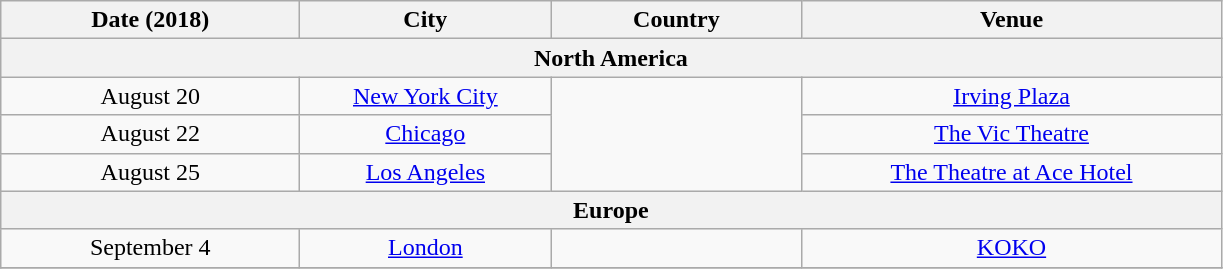<table class="wikitable plainrowheaders" style="text-align:center;">
<tr>
<th scope="col" style="width:12em;">Date (2018)</th>
<th scope="col" style="width:10em;">City</th>
<th scope="col" style="width:10em;">Country</th>
<th scope="col" style="width:17em;">Venue</th>
</tr>
<tr>
<th colspan="4">North America</th>
</tr>
<tr>
<td>August 20</td>
<td><a href='#'>New York City</a></td>
<td rowspan="3"></td>
<td><a href='#'>Irving Plaza</a></td>
</tr>
<tr 8,000,000>
<td>August 22</td>
<td><a href='#'>Chicago</a></td>
<td><a href='#'>The Vic Theatre</a></td>
</tr>
<tr 7,000,000>
<td>August 25</td>
<td><a href='#'>Los Angeles</a></td>
<td><a href='#'>The Theatre at Ace Hotel</a></td>
</tr>
<tr>
<th colspan="4">Europe</th>
</tr>
<tr 4,000,000>
<td>September 4</td>
<td><a href='#'>London</a></td>
<td></td>
<td><a href='#'>KOKO</a></td>
</tr>
<tr 5,000,000>
</tr>
</table>
